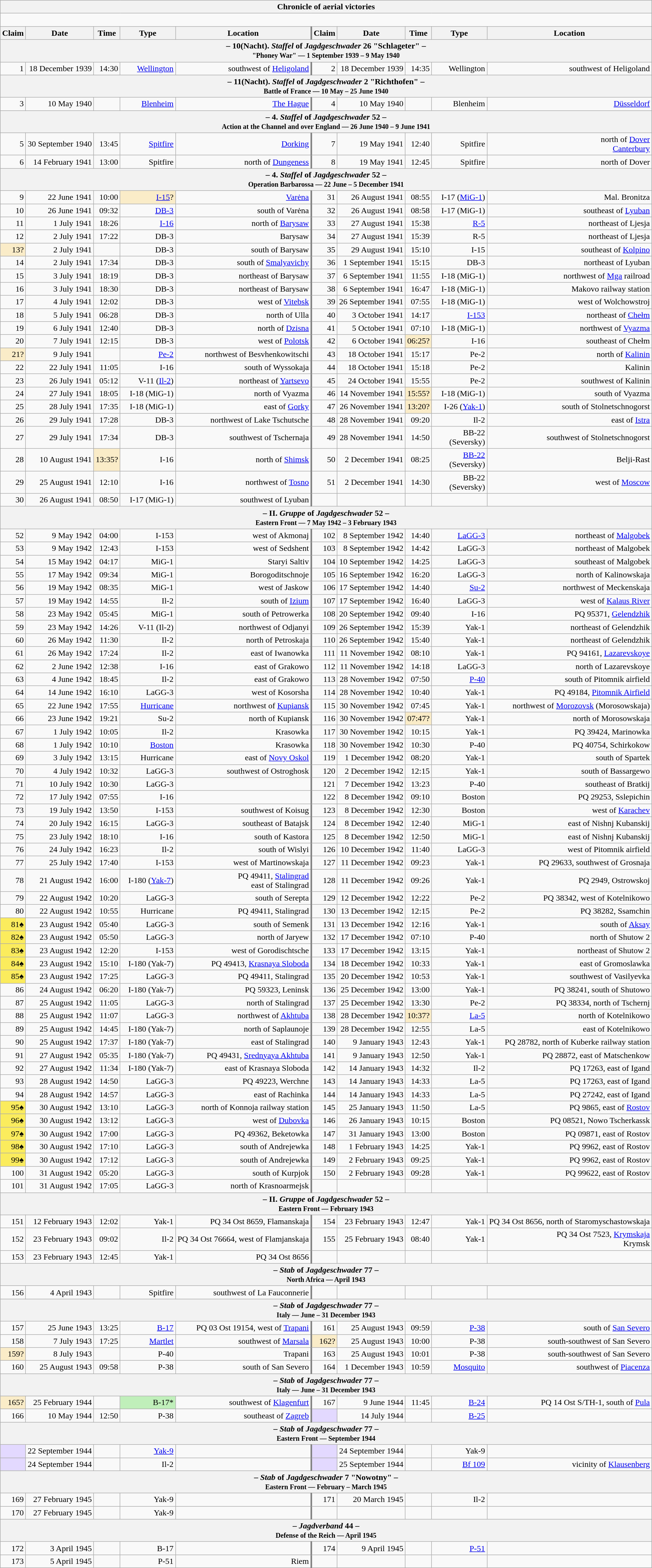<table class="wikitable plainrowheaders collapsible" style="margin-left: auto; margin-right: auto; border: none; text-align:right; width: 100%;">
<tr>
<th colspan="10">Chronicle of aerial victories</th>
</tr>
<tr>
<td colspan="10" style="text-align: left;"><br>


</td>
</tr>
<tr>
<th scope="col">Claim</th>
<th scope="col">Date</th>
<th scope="col">Time</th>
<th scope="col" width="100px">Type</th>
<th scope="col">Location</th>
<th scope="col" style="border-left: 3px solid grey;">Claim</th>
<th scope="col">Date</th>
<th scope="col">Time</th>
<th scope="col" width="100px">Type</th>
<th scope="col">Location</th>
</tr>
<tr>
<th colspan="10">– 10(Nacht). <em>Staffel</em> of <em>Jagdgeschwader</em> 26 "Schlageter" –<br><small>"Phoney War" — 1 September 1939 – 9 May 1940</small></th>
</tr>
<tr>
<td>1</td>
<td>18 December 1939</td>
<td>14:30</td>
<td><a href='#'>Wellington</a></td>
<td> southwest of <a href='#'>Heligoland</a></td>
<td style="border-left: 3px solid grey;">2</td>
<td>18 December 1939</td>
<td>14:35</td>
<td>Wellington</td>
<td> southwest of Heligoland</td>
</tr>
<tr>
<th colspan="10">– 11(Nacht). <em>Staffel</em> of <em>Jagdgeschwader</em> 2 "Richthofen" –<br><small>Battle of France — 10 May – 25 June 1940</small></th>
</tr>
<tr>
<td>3</td>
<td>10 May 1940</td>
<td></td>
<td><a href='#'>Blenheim</a></td>
<td><a href='#'>The Hague</a></td>
<td style="border-left: 3px solid grey;">4</td>
<td>10 May 1940</td>
<td></td>
<td>Blenheim</td>
<td><a href='#'>Düsseldorf</a></td>
</tr>
<tr>
<th colspan="10">– 4. <em>Staffel</em> of <em>Jagdgeschwader</em> 52 –<br><small>Action at the Channel and over England — 26 June 1940 – 9 June 1941</small></th>
</tr>
<tr>
<td>5</td>
<td>30 September 1940</td>
<td>13:45</td>
<td><a href='#'>Spitfire</a></td>
<td><a href='#'>Dorking</a></td>
<td style="border-left: 3px solid grey;">7</td>
<td>19 May 1941</td>
<td>12:40</td>
<td>Spitfire</td>
<td>north of <a href='#'>Dover</a><br><a href='#'>Canterbury</a></td>
</tr>
<tr>
<td>6</td>
<td>14 February 1941</td>
<td>13:00</td>
<td>Spitfire</td>
<td> north of <a href='#'>Dungeness</a></td>
<td style="border-left: 3px solid grey;">8</td>
<td>19 May 1941</td>
<td>12:45</td>
<td>Spitfire</td>
<td>north of Dover</td>
</tr>
<tr>
<th colspan="10">– 4. <em>Staffel</em> of <em>Jagdgeschwader</em> 52 –<br><small>Operation Barbarossa — 22 June – 5 December 1941</small></th>
</tr>
<tr>
<td>9</td>
<td>22 June 1941</td>
<td>10:00</td>
<td style="background:#faecc8"><a href='#'>I-15</a>?</td>
<td><a href='#'>Varėna</a></td>
<td style="border-left: 3px solid grey;">31</td>
<td>26 August 1941</td>
<td>08:55</td>
<td>I-17 (<a href='#'>MiG-1</a>)</td>
<td>Mal. Bronitza</td>
</tr>
<tr>
<td>10</td>
<td>26 June 1941</td>
<td>09:32</td>
<td><a href='#'>DB-3</a></td>
<td>south of Varėna</td>
<td style="border-left: 3px solid grey;">32</td>
<td>26 August 1941</td>
<td>08:58</td>
<td>I-17 (MiG-1)</td>
<td> southeast of <a href='#'>Lyuban</a></td>
</tr>
<tr>
<td>11</td>
<td>1 July 1941</td>
<td>18:26</td>
<td><a href='#'>I-16</a></td>
<td>north of <a href='#'>Barysaw</a></td>
<td style="border-left: 3px solid grey;">33</td>
<td>27 August 1941</td>
<td>15:38</td>
<td><a href='#'>R-5</a></td>
<td> northeast of Ljesja</td>
</tr>
<tr>
<td>12</td>
<td>2 July 1941</td>
<td>17:22</td>
<td>DB-3</td>
<td>Barysaw</td>
<td style="border-left: 3px solid grey;">34</td>
<td>27 August 1941</td>
<td>15:39</td>
<td>R-5</td>
<td> northeast of Ljesja</td>
</tr>
<tr>
<td style="background:#faecc8">13?</td>
<td>2 July 1941</td>
<td></td>
<td>DB-3</td>
<td>south of Barysaw</td>
<td style="border-left: 3px solid grey;">35</td>
<td>29 August 1941</td>
<td>15:10</td>
<td>I-15</td>
<td>southeast of <a href='#'>Kolpino</a></td>
</tr>
<tr>
<td>14</td>
<td>2 July 1941</td>
<td>17:34</td>
<td>DB-3</td>
<td>south of <a href='#'>Smalyavichy</a></td>
<td style="border-left: 3px solid grey;">36</td>
<td>1 September 1941</td>
<td>15:15</td>
<td>DB-3</td>
<td> northeast of Lyuban</td>
</tr>
<tr>
<td>15</td>
<td>3 July 1941</td>
<td>18:19</td>
<td>DB-3</td>
<td>northeast of Barysaw</td>
<td style="border-left: 3px solid grey;">37</td>
<td>6 September 1941</td>
<td>11:55</td>
<td>I-18 (MiG-1)</td>
<td> northwest of <a href='#'>Mga</a> railroad</td>
</tr>
<tr>
<td>16</td>
<td>3 July 1941</td>
<td>18:30</td>
<td>DB-3</td>
<td>northeast of Barysaw</td>
<td style="border-left: 3px solid grey;">38</td>
<td>6 September 1941</td>
<td>16:47</td>
<td>I-18 (MiG-1)</td>
<td>Makovo railway station</td>
</tr>
<tr>
<td>17</td>
<td>4 July 1941</td>
<td>12:02</td>
<td>DB-3</td>
<td>west of <a href='#'>Vitebsk</a></td>
<td style="border-left: 3px solid grey;">39</td>
<td>26 September 1941</td>
<td>07:55</td>
<td>I-18 (MiG-1)</td>
<td> west of Wolchowstroj</td>
</tr>
<tr>
<td>18</td>
<td>5 July 1941</td>
<td>06:28</td>
<td>DB-3</td>
<td>north of Ulla</td>
<td style="border-left: 3px solid grey;">40</td>
<td>3 October 1941</td>
<td>14:17</td>
<td><a href='#'>I-153</a></td>
<td> northeast of <a href='#'>Chełm</a></td>
</tr>
<tr>
<td>19</td>
<td>6 July 1941</td>
<td>12:40</td>
<td>DB-3</td>
<td>north of <a href='#'>Dzisna</a></td>
<td style="border-left: 3px solid grey;">41</td>
<td>5 October 1941</td>
<td>07:10</td>
<td>I-18 (MiG-1)</td>
<td> northwest of <a href='#'>Vyazma</a></td>
</tr>
<tr>
<td>20</td>
<td>7 July 1941</td>
<td>12:15</td>
<td>DB-3</td>
<td>west of <a href='#'>Polotsk</a></td>
<td style="border-left: 3px solid grey;">42</td>
<td>6 October 1941</td>
<td style="background:#faecc8">06:25?</td>
<td>I-16</td>
<td> southeast of Chełm</td>
</tr>
<tr>
<td style="background:#faecc8">21?</td>
<td>9 July 1941</td>
<td></td>
<td><a href='#'>Pe-2</a></td>
<td>northwest of Besvhenkowitschi</td>
<td style="border-left: 3px solid grey;">43</td>
<td>18 October 1941</td>
<td>15:17</td>
<td>Pe-2</td>
<td>north of <a href='#'>Kalinin</a></td>
</tr>
<tr>
<td>22</td>
<td>22 July 1941</td>
<td>11:05</td>
<td>I-16</td>
<td>south of Wyssokaja</td>
<td style="border-left: 3px solid grey;">44</td>
<td>18 October 1941</td>
<td>15:18</td>
<td>Pe-2</td>
<td>Kalinin</td>
</tr>
<tr>
<td>23</td>
<td>26 July 1941</td>
<td>05:12</td>
<td>V-11 (<a href='#'>Il-2</a>)</td>
<td>northeast of <a href='#'>Yartsevo</a></td>
<td style="border-left: 3px solid grey;">45</td>
<td>24 October 1941</td>
<td>15:55</td>
<td>Pe-2</td>
<td>southwest of Kalinin</td>
</tr>
<tr>
<td>24</td>
<td>27 July 1941</td>
<td>18:05</td>
<td>I-18 (MiG-1)</td>
<td>north of Vyazma</td>
<td style="border-left: 3px solid grey;">46</td>
<td>14 November 1941</td>
<td style="background:#faecc8">15:55?</td>
<td>I-18 (MiG-1)</td>
<td> south of Vyazma</td>
</tr>
<tr>
<td>25</td>
<td>28 July 1941</td>
<td>17:35</td>
<td>I-18 (MiG-1)</td>
<td> east of <a href='#'>Gorky</a></td>
<td style="border-left: 3px solid grey;">47</td>
<td>26 November 1941</td>
<td style="background:#faecc8">13:20?</td>
<td>I-26 (<a href='#'>Yak-1</a>)</td>
<td> south of Stolnetschnogorst</td>
</tr>
<tr>
<td>26</td>
<td>29 July 1941</td>
<td>17:28</td>
<td>DB-3</td>
<td>northwest of Lake Tschutsche</td>
<td style="border-left: 3px solid grey;">48</td>
<td>28 November 1941</td>
<td>09:20</td>
<td>Il-2</td>
<td> east of <a href='#'>Istra</a></td>
</tr>
<tr>
<td>27</td>
<td>29 July 1941</td>
<td>17:34</td>
<td>DB-3</td>
<td>southwest of Tschernaja</td>
<td style="border-left: 3px solid grey;">49</td>
<td>28 November 1941</td>
<td>14:50</td>
<td>BB-22 (Seversky)</td>
<td> southwest of Stolnetschnogorst</td>
</tr>
<tr>
<td>28</td>
<td>10 August 1941</td>
<td style="background:#faecc8">13:35?</td>
<td>I-16</td>
<td> north of <a href='#'>Shimsk</a></td>
<td style="border-left: 3px solid grey;">50</td>
<td>2 December 1941</td>
<td>08:25</td>
<td><a href='#'>BB-22</a> (Seversky)</td>
<td>Belji-Rast</td>
</tr>
<tr>
<td>29</td>
<td>25 August 1941</td>
<td>12:10</td>
<td>I-16</td>
<td> northwest of <a href='#'>Tosno</a></td>
<td style="border-left: 3px solid grey;">51</td>
<td>2 December 1941</td>
<td>14:30</td>
<td>BB-22 (Seversky)</td>
<td> west of <a href='#'>Moscow</a></td>
</tr>
<tr>
<td>30</td>
<td>26 August 1941</td>
<td>08:50</td>
<td>I-17 (MiG-1)</td>
<td> southwest of Lyuban</td>
<td style="border-left: 3px solid grey;"></td>
<td></td>
<td></td>
<td></td>
<td></td>
</tr>
<tr>
<th colspan="10">– II. <em>Gruppe</em> of <em>Jagdgeschwader</em> 52 –<br><small>Eastern Front — 7 May 1942 – 3 February 1943</small></th>
</tr>
<tr>
<td>52</td>
<td>9 May 1942</td>
<td>04:00</td>
<td>I-153</td>
<td> west of Akmonaj</td>
<td style="border-left: 3px solid grey;">102</td>
<td>8 September 1942</td>
<td>14:40</td>
<td><a href='#'>LaGG-3</a></td>
<td> northeast of <a href='#'>Malgobek</a></td>
</tr>
<tr>
<td>53</td>
<td>9 May 1942</td>
<td>12:43</td>
<td>I-153</td>
<td> west of Sedshent</td>
<td style="border-left: 3px solid grey;">103</td>
<td>8 September 1942</td>
<td>14:42</td>
<td>LaGG-3</td>
<td> northeast of Malgobek</td>
</tr>
<tr>
<td>54</td>
<td>15 May 1942</td>
<td>04:17</td>
<td>MiG-1</td>
<td>Staryi Saltiv</td>
<td style="border-left: 3px solid grey;">104</td>
<td>10 September 1942</td>
<td>14:25</td>
<td>LaGG-3</td>
<td> southeast of Malgobek</td>
</tr>
<tr>
<td>55</td>
<td>17 May 1942</td>
<td>09:34</td>
<td>MiG-1</td>
<td>Borogoditschnoje</td>
<td style="border-left: 3px solid grey;">105</td>
<td>16 September 1942</td>
<td>16:20</td>
<td>LaGG-3</td>
<td> north of Kalinowskaja</td>
</tr>
<tr>
<td>56</td>
<td>19 May 1942</td>
<td>08:35</td>
<td>MiG-1</td>
<td> west of Jaskow</td>
<td style="border-left: 3px solid grey;">106</td>
<td>17 September 1942</td>
<td>14:40</td>
<td><a href='#'>Su-2</a></td>
<td> northwest of Meckenskaja</td>
</tr>
<tr>
<td>57</td>
<td>19 May 1942</td>
<td>14:55</td>
<td>Il-2</td>
<td> south of <a href='#'>Izium</a></td>
<td style="border-left: 3px solid grey;">107</td>
<td>17 September 1942</td>
<td>16:40</td>
<td>LaGG-3</td>
<td> west of <a href='#'>Kalaus River</a></td>
</tr>
<tr>
<td>58</td>
<td>23 May 1942</td>
<td>05:45</td>
<td>MiG-1</td>
<td> south of Petrowerka</td>
<td style="border-left: 3px solid grey;">108</td>
<td>20 September 1942</td>
<td>09:40</td>
<td>I-16</td>
<td>PQ 95371, <a href='#'>Gelendzhik</a></td>
</tr>
<tr>
<td>59</td>
<td>23 May 1942</td>
<td>14:26</td>
<td>V-11 (Il-2)</td>
<td> northwest of Odjanyi</td>
<td style="border-left: 3px solid grey;">109</td>
<td>26 September 1942</td>
<td>15:39</td>
<td>Yak-1</td>
<td> northeast of Gelendzhik</td>
</tr>
<tr>
<td>60</td>
<td>26 May 1942</td>
<td>11:30</td>
<td>Il-2</td>
<td> north of Petroskaja</td>
<td style="border-left: 3px solid grey;">110</td>
<td>26 September 1942</td>
<td>15:40</td>
<td>Yak-1</td>
<td> northeast of Gelendzhik</td>
</tr>
<tr>
<td>61</td>
<td>26 May 1942</td>
<td>17:24</td>
<td>Il-2</td>
<td> east of Iwanowka</td>
<td style="border-left: 3px solid grey;">111</td>
<td>11 November 1942</td>
<td>08:10</td>
<td>Yak-1</td>
<td>PQ 94161, <a href='#'>Lazarevskoye</a></td>
</tr>
<tr>
<td>62</td>
<td>2 June 1942</td>
<td>12:38</td>
<td>I-16</td>
<td> east of Grakowo</td>
<td style="border-left: 3px solid grey;">112</td>
<td>11 November 1942</td>
<td>14:18</td>
<td>LaGG-3</td>
<td> north of Lazarevskoye</td>
</tr>
<tr>
<td>63</td>
<td>4 June 1942</td>
<td>18:45</td>
<td>Il-2</td>
<td> east of Grakowo</td>
<td style="border-left: 3px solid grey;">113</td>
<td>28 November 1942</td>
<td>07:50</td>
<td><a href='#'>P-40</a></td>
<td> south of Pitomnik airfield</td>
</tr>
<tr>
<td>64</td>
<td>14 June 1942</td>
<td>16:10</td>
<td>LaGG-3</td>
<td> west of Kosorsha</td>
<td style="border-left: 3px solid grey;">114</td>
<td>28 November 1942</td>
<td>10:40</td>
<td>Yak-1</td>
<td>PQ 49184, <a href='#'>Pitomnik Airfield</a></td>
</tr>
<tr>
<td>65</td>
<td>22 June 1942</td>
<td>17:55</td>
<td><a href='#'>Hurricane</a></td>
<td> northwest of <a href='#'>Kupiansk</a></td>
<td style="border-left: 3px solid grey;">115</td>
<td>30 November 1942</td>
<td>07:45</td>
<td>Yak-1</td>
<td> northwest of <a href='#'>Morozovsk</a> (Morosowskaja)</td>
</tr>
<tr>
<td>66</td>
<td>23 June 1942</td>
<td>19:21</td>
<td>Su-2</td>
<td> north of Kupiansk</td>
<td style="border-left: 3px solid grey;">116</td>
<td>30 November 1942</td>
<td style="background:#faecc8">07:47?</td>
<td>Yak-1</td>
<td> north of Morosowskaja</td>
</tr>
<tr>
<td>67</td>
<td>1 July 1942</td>
<td>10:05</td>
<td>Il-2</td>
<td>Krasowka</td>
<td style="border-left: 3px solid grey;">117</td>
<td>30 November 1942</td>
<td>10:15</td>
<td>Yak-1</td>
<td>PQ 39424, Marinowka</td>
</tr>
<tr>
<td>68</td>
<td>1 July 1942</td>
<td>10:10</td>
<td><a href='#'>Boston</a></td>
<td>Krasowka</td>
<td style="border-left: 3px solid grey;">118</td>
<td>30 November 1942</td>
<td>10:30</td>
<td>P-40</td>
<td>PQ 40754, Schirkokow</td>
</tr>
<tr>
<td>69</td>
<td>3 July 1942</td>
<td>13:15</td>
<td>Hurricane</td>
<td> east of <a href='#'>Novy Oskol</a></td>
<td style="border-left: 3px solid grey;">119</td>
<td>1 December 1942</td>
<td>08:20</td>
<td>Yak-1</td>
<td> south of Spartek</td>
</tr>
<tr>
<td>70</td>
<td>4 July 1942</td>
<td>10:32</td>
<td>LaGG-3</td>
<td> southwest of Ostroghosk</td>
<td style="border-left: 3px solid grey;">120</td>
<td>2 December 1942</td>
<td>12:15</td>
<td>Yak-1</td>
<td> south of Bassargewo</td>
</tr>
<tr>
<td>71</td>
<td>10 July 1942</td>
<td>10:30</td>
<td>LaGG-3</td>
<td></td>
<td style="border-left: 3px solid grey;">121</td>
<td>7 December 1942</td>
<td>13:23</td>
<td>P-40</td>
<td> southeast of Bratkij</td>
</tr>
<tr>
<td>72</td>
<td>17 July 1942</td>
<td>07:55</td>
<td>I-16</td>
<td></td>
<td style="border-left: 3px solid grey;">122</td>
<td>8 December 1942</td>
<td>09:10</td>
<td>Boston</td>
<td>PQ 29253, Sslepichin</td>
</tr>
<tr>
<td>73</td>
<td>19 July 1942</td>
<td>13:50</td>
<td>I-153</td>
<td> southwest of Koisug</td>
<td style="border-left: 3px solid grey;">123</td>
<td>8 December 1942</td>
<td>12:30</td>
<td>Boston</td>
<td> west of <a href='#'>Karachev</a></td>
</tr>
<tr>
<td>74</td>
<td>20 July 1942</td>
<td>16:15</td>
<td>LaGG-3</td>
<td> southeast of Batajsk</td>
<td style="border-left: 3px solid grey;">124</td>
<td>8 December 1942</td>
<td>12:40</td>
<td>MiG-1</td>
<td> east of Nishnj Kubanskij</td>
</tr>
<tr>
<td>75</td>
<td>23 July 1942</td>
<td>18:10</td>
<td>I-16</td>
<td> south of Kastora</td>
<td style="border-left: 3px solid grey;">125</td>
<td>8 December 1942</td>
<td>12:50</td>
<td>MiG-1</td>
<td> east of Nishnj Kubanskij</td>
</tr>
<tr>
<td>76</td>
<td>24 July 1942</td>
<td>16:23</td>
<td>Il-2</td>
<td> south of Wislyi</td>
<td style="border-left: 3px solid grey;">126</td>
<td>10 December 1942</td>
<td>11:40</td>
<td>LaGG-3</td>
<td> west of Pitomnik airfield</td>
</tr>
<tr>
<td>77</td>
<td>25 July 1942</td>
<td>17:40</td>
<td>I-153</td>
<td> west of Martinowskaja</td>
<td style="border-left: 3px solid grey;">127</td>
<td>11 December 1942</td>
<td>09:23</td>
<td>Yak-1</td>
<td>PQ 29633, southwest of Grosnaja</td>
</tr>
<tr>
<td>78</td>
<td>21 August 1942</td>
<td>16:00</td>
<td>I-180 (<a href='#'>Yak-7</a>)</td>
<td>PQ 49411, <a href='#'>Stalingrad</a><br> east of Stalingrad</td>
<td style="border-left: 3px solid grey;">128</td>
<td>11 December 1942</td>
<td>09:26</td>
<td>Yak-1</td>
<td>PQ 2949, Ostrowskoj</td>
</tr>
<tr>
<td>79</td>
<td>22 August 1942</td>
<td>10:20</td>
<td>LaGG-3</td>
<td> south of Serepta</td>
<td style="border-left: 3px solid grey;">129</td>
<td>12 December 1942</td>
<td>12:22</td>
<td>Pe-2</td>
<td>PQ 38342, west of Kotelnikowo</td>
</tr>
<tr>
<td>80</td>
<td>22 August 1942</td>
<td>10:55</td>
<td>Hurricane</td>
<td>PQ 49411, Stalingrad</td>
<td style="border-left: 3px solid grey;">130</td>
<td>13 December 1942</td>
<td>12:15</td>
<td>Pe-2</td>
<td>PQ 38282, Ssamchin</td>
</tr>
<tr>
<td style="background:#fbec5d;">81♠</td>
<td>23 August 1942</td>
<td>05:40</td>
<td>LaGG-3</td>
<td> south of Semenk</td>
<td style="border-left: 3px solid grey;">131</td>
<td>13 December 1942</td>
<td>12:16</td>
<td>Yak-1</td>
<td> south of <a href='#'>Aksay</a></td>
</tr>
<tr>
<td style="background:#fbec5d;">82♠</td>
<td>23 August 1942</td>
<td>05:50</td>
<td>LaGG-3</td>
<td> north of Jaryew</td>
<td style="border-left: 3px solid grey;">132</td>
<td>17 December 1942</td>
<td>07:10</td>
<td>P-40</td>
<td> north of Shutow 2</td>
</tr>
<tr>
<td style="background:#fbec5d;">83♠</td>
<td>23 August 1942</td>
<td>12:20</td>
<td>I-153</td>
<td> west of Gorodischtsche</td>
<td style="border-left: 3px solid grey;">133</td>
<td>17 December 1942</td>
<td>13:15</td>
<td>Yak-1</td>
<td> northeast of Shutow 2</td>
</tr>
<tr>
<td style="background:#fbec5d;">84♠</td>
<td>23 August 1942</td>
<td>15:10</td>
<td>I-180 (Yak-7)</td>
<td>PQ 49413, <a href='#'>Krasnaya Sloboda</a></td>
<td style="border-left: 3px solid grey;">134</td>
<td>18 December 1942</td>
<td>10:33</td>
<td>Yak-1</td>
<td> east of Gromoslawka</td>
</tr>
<tr>
<td style="background:#fbec5d;">85♠</td>
<td>23 August 1942</td>
<td>17:25</td>
<td>LaGG-3</td>
<td>PQ 49411, Stalingrad</td>
<td style="border-left: 3px solid grey;">135</td>
<td>20 December 1942</td>
<td>10:53</td>
<td>Yak-1</td>
<td> southwest of Vasilyevka</td>
</tr>
<tr>
<td>86</td>
<td>24 August 1942</td>
<td>06:20</td>
<td>I-180 (Yak-7)</td>
<td>PQ 59323, Leninsk</td>
<td style="border-left: 3px solid grey;">136</td>
<td>25 December 1942</td>
<td>13:00</td>
<td>Yak-1</td>
<td>PQ 38241, south of Shutowo</td>
</tr>
<tr>
<td>87</td>
<td>25 August 1942</td>
<td>11:05</td>
<td>LaGG-3</td>
<td> north of Stalingrad</td>
<td style="border-left: 3px solid grey;">137</td>
<td>25 December 1942</td>
<td>13:30</td>
<td>Pe-2</td>
<td>PQ 38334, north of Tschernj</td>
</tr>
<tr>
<td>88</td>
<td>25 August 1942</td>
<td>11:07</td>
<td>LaGG-3</td>
<td> northwest of <a href='#'>Akhtuba</a></td>
<td style="border-left: 3px solid grey;">138</td>
<td>28 December 1942</td>
<td style="background:#faecc8">10:37?</td>
<td><a href='#'>La-5</a></td>
<td> north of Kotelnikowo</td>
</tr>
<tr>
<td>89</td>
<td>25 August 1942</td>
<td>14:45</td>
<td>I-180 (Yak-7)</td>
<td> north of Saplaunoje</td>
<td style="border-left: 3px solid grey;">139</td>
<td>28 December 1942</td>
<td>12:55</td>
<td>La-5</td>
<td> east of Kotelnikowo</td>
</tr>
<tr>
<td>90</td>
<td>25 August 1942</td>
<td>17:37</td>
<td>I-180 (Yak-7)</td>
<td> east of Stalingrad</td>
<td style="border-left: 3px solid grey;">140</td>
<td>9 January 1943</td>
<td>12:43</td>
<td>Yak-1</td>
<td>PQ 28782,  north of Kuberke railway station</td>
</tr>
<tr>
<td>91</td>
<td>27 August 1942</td>
<td>05:35</td>
<td>I-180 (Yak-7)</td>
<td>PQ 49431, <a href='#'>Srednyaya Akhtuba</a></td>
<td style="border-left: 3px solid grey;">141</td>
<td>9 January 1943</td>
<td>12:50</td>
<td>Yak-1</td>
<td>PQ 28872,  east of Matschenkow</td>
</tr>
<tr>
<td>92</td>
<td>27 August 1942</td>
<td>11:34</td>
<td>I-180 (Yak-7)</td>
<td> east of Krasnaya Sloboda</td>
<td style="border-left: 3px solid grey;">142</td>
<td>14 January 1943</td>
<td>14:32</td>
<td>Il-2</td>
<td>PQ 17263, east of Igand</td>
</tr>
<tr>
<td>93</td>
<td>28 August 1942</td>
<td>14:50</td>
<td>LaGG-3</td>
<td>PQ 49223, Werchne</td>
<td style="border-left: 3px solid grey;">143</td>
<td>14 January 1943</td>
<td>14:33</td>
<td>La-5</td>
<td>PQ 17263, east of Igand</td>
</tr>
<tr>
<td>94</td>
<td>28 August 1942</td>
<td>14:57</td>
<td>LaGG-3</td>
<td> east of Rachinka</td>
<td style="border-left: 3px solid grey;">144</td>
<td>14 January 1943</td>
<td>14:33</td>
<td>La-5</td>
<td>PQ 27242, east of Igand</td>
</tr>
<tr>
<td style="background:#fbec5d;">95♠</td>
<td>30 August 1942</td>
<td>13:10</td>
<td>LaGG-3</td>
<td> north of Konnoja railway station</td>
<td style="border-left: 3px solid grey;">145</td>
<td>25 January 1943</td>
<td>11:50</td>
<td>La-5</td>
<td>PQ 9865, east of <a href='#'>Rostov</a></td>
</tr>
<tr>
<td style="background:#fbec5d;">96♠</td>
<td>30 August 1942</td>
<td>13:12</td>
<td>LaGG-3</td>
<td> west of <a href='#'>Dubovka</a></td>
<td style="border-left: 3px solid grey;">146</td>
<td>26 January 1943</td>
<td>10:15</td>
<td>Boston</td>
<td>PQ 08521, Nowo Tscherkassk</td>
</tr>
<tr>
<td style="background:#fbec5d;">97♠</td>
<td>30 August 1942</td>
<td>17:00</td>
<td>LaGG-3</td>
<td>PQ 49362, Beketowka</td>
<td style="border-left: 3px solid grey;">147</td>
<td>31 January 1943</td>
<td>13:00</td>
<td>Boston</td>
<td>PQ 09871, east of Rostov</td>
</tr>
<tr>
<td style="background:#fbec5d;">98♠</td>
<td>30 August 1942</td>
<td>17:10</td>
<td>LaGG-3</td>
<td> south of Andrejewka</td>
<td style="border-left: 3px solid grey;">148</td>
<td>1 February 1943</td>
<td>14:25</td>
<td>Yak-1</td>
<td>PQ 9962, east of Rostov</td>
</tr>
<tr>
<td style="background:#fbec5d;">99♠</td>
<td>30 August 1942</td>
<td>17:12</td>
<td>LaGG-3</td>
<td> south of Andrejewka</td>
<td style="border-left: 3px solid grey;">149</td>
<td>2 February 1943</td>
<td>09:25</td>
<td>Yak-1</td>
<td>PQ 9962, east of Rostov</td>
</tr>
<tr>
<td>100</td>
<td>31 August 1942</td>
<td>05:20</td>
<td>LaGG-3</td>
<td> south of Kurpjok</td>
<td style="border-left: 3px solid grey;">150</td>
<td>2 February 1943</td>
<td>09:28</td>
<td>Yak-1</td>
<td>PQ 99622, east of Rostov</td>
</tr>
<tr>
<td>101</td>
<td>31 August 1942</td>
<td>17:05</td>
<td>LaGG-3</td>
<td> north of Krasnoarmejsk</td>
<td style="border-left: 3px solid grey;"></td>
<td></td>
<td></td>
<td></td>
<td></td>
</tr>
<tr>
<th colspan="10">– II. <em>Gruppe</em> of <em>Jagdgeschwader</em> 52 –<br><small>Eastern Front — February 1943</small></th>
</tr>
<tr>
<td>151</td>
<td>12 February 1943</td>
<td>12:02</td>
<td>Yak-1</td>
<td>PQ 34 Ost 8659, Flamanskaja</td>
<td style="border-left: 3px solid grey;">154</td>
<td>23 February 1943</td>
<td>12:47</td>
<td>Yak-1</td>
<td>PQ 34 Ost 8656,  north of Staromyschastowskaja</td>
</tr>
<tr>
<td>152</td>
<td>23 February 1943</td>
<td>09:02</td>
<td>Il-2</td>
<td>PQ 34 Ost 76664, west of Flamjanskaja</td>
<td style="border-left: 3px solid grey;">155</td>
<td>25 February 1943</td>
<td>08:40</td>
<td>Yak-1</td>
<td>PQ 34 Ost 7523, <a href='#'>Krymskaja</a><br>Krymsk</td>
</tr>
<tr>
<td>153</td>
<td>23 February 1943</td>
<td>12:45</td>
<td>Yak-1</td>
<td>PQ 34 Ost 8656</td>
<td style="border-left: 3px solid grey;"></td>
<td></td>
<td></td>
<td></td>
<td></td>
</tr>
<tr>
<th colspan="10">– <em>Stab</em> of <em>Jagdgeschwader</em> 77 –<br><small>North Africa — April 1943</small></th>
</tr>
<tr>
<td>156</td>
<td>4 April 1943</td>
<td></td>
<td>Spitfire</td>
<td>southwest of La Fauconnerie</td>
<td style="border-left: 3px solid grey;"></td>
<td></td>
<td></td>
<td></td>
<td></td>
</tr>
<tr>
<th colspan="10">– <em>Stab</em> of <em>Jagdgeschwader</em> 77 –<br><small>Italy — June – 31 December 1943</small></th>
</tr>
<tr>
<td>157</td>
<td>25 June 1943</td>
<td>13:25</td>
<td><a href='#'>B-17</a></td>
<td>PQ 03 Ost 19154, west of <a href='#'>Trapani</a></td>
<td style="border-left: 3px solid grey;">161</td>
<td>25 August 1943</td>
<td>09:59</td>
<td><a href='#'>P-38</a></td>
<td> south of <a href='#'>San Severo</a></td>
</tr>
<tr>
<td>158</td>
<td>7 July 1943</td>
<td>17:25</td>
<td><a href='#'>Martlet</a></td>
<td> southwest of <a href='#'>Marsala</a></td>
<td style="border-left: 3px solid grey; background:#faecc8">162?</td>
<td>25 August 1943</td>
<td>10:00</td>
<td>P-38</td>
<td> south-southwest of San Severo</td>
</tr>
<tr>
<td style="background:#faecc8">159?</td>
<td>8 July 1943</td>
<td></td>
<td>P-40</td>
<td>Trapani</td>
<td style="border-left: 3px solid grey;">163</td>
<td>25 August 1943</td>
<td>10:01</td>
<td>P-38</td>
<td> south-southwest of San Severo</td>
</tr>
<tr>
<td>160</td>
<td>25 August 1943</td>
<td>09:58</td>
<td>P-38</td>
<td> south of San Severo</td>
<td style="border-left: 3px solid grey;">164</td>
<td>1 December 1943</td>
<td>10:59</td>
<td><a href='#'>Mosquito</a></td>
<td>southwest of <a href='#'>Piacenza</a></td>
</tr>
<tr>
<th colspan="10">– <em>Stab</em> of <em>Jagdgeschwader</em> 77 –<br><small>Italy — June – 31 December 1943</small></th>
</tr>
<tr>
<td style="background:#faecc8">165?</td>
<td>25 February 1944</td>
<td></td>
<td style="background:#C0EFBA">B-17*</td>
<td>southwest of <a href='#'>Klagenfurt</a></td>
<td style="border-left: 3px solid grey;">167</td>
<td>9 June 1944</td>
<td>11:45</td>
<td><a href='#'>B-24</a></td>
<td>PQ 14 Ost S/TH-1, south of <a href='#'>Pula</a></td>
</tr>
<tr>
<td>166</td>
<td>10 May 1944</td>
<td>12:50</td>
<td>P-38</td>
<td> southeast of <a href='#'>Zagreb</a></td>
<td style="border-left: 3px solid grey; background:#e3d9ff;"></td>
<td>14 July 1944</td>
<td></td>
<td><a href='#'>B-25</a></td>
<td></td>
</tr>
<tr>
<th colspan="10">– <em>Stab</em> of <em>Jagdgeschwader</em> 77 –<br><small>Eastern Front — September 1944</small></th>
</tr>
<tr>
<td style="background:#e3d9ff;"></td>
<td>22 September 1944</td>
<td></td>
<td><a href='#'>Yak-9</a></td>
<td></td>
<td style="border-left: 3px solid grey; background:#e3d9ff;"></td>
<td>24 September 1944</td>
<td></td>
<td>Yak-9</td>
<td></td>
</tr>
<tr>
<td style="background:#e3d9ff;"></td>
<td>24 September 1944</td>
<td></td>
<td>Il-2</td>
<td></td>
<td style="border-left: 3px solid grey; background:#e3d9ff;"></td>
<td>25 September 1944</td>
<td></td>
<td><a href='#'>Bf 109</a></td>
<td>vicinity of <a href='#'>Klausenberg</a></td>
</tr>
<tr>
<th colspan="10">– <em>Stab</em> of <em>Jagdgeschwader</em> 7 "Nowotny" –<br><small>Eastern Front — February – March 1945</small></th>
</tr>
<tr>
<td>169</td>
<td>27 February 1945</td>
<td></td>
<td>Yak-9</td>
<td></td>
<td style="border-left: 3px solid grey;">171</td>
<td>20 March 1945</td>
<td></td>
<td>Il-2</td>
<td></td>
</tr>
<tr>
<td>170</td>
<td>27 February 1945</td>
<td></td>
<td>Yak-9</td>
<td></td>
<td style="border-left: 3px solid grey;"></td>
<td></td>
<td></td>
<td></td>
<td></td>
</tr>
<tr>
<th colspan="10">– <em>Jagdverband</em> 44 –<br><small>Defense of the Reich — April 1945</small></th>
</tr>
<tr>
<td>172</td>
<td>3 April 1945</td>
<td></td>
<td>B-17</td>
<td></td>
<td style="border-left: 3px solid grey;">174</td>
<td>9 April 1945</td>
<td></td>
<td><a href='#'>P-51</a></td>
<td></td>
</tr>
<tr>
<td>173</td>
<td>5 April 1945</td>
<td></td>
<td>P-51</td>
<td>Riem</td>
<td style="border-left: 3px solid grey;"></td>
<td></td>
<td></td>
<td></td>
<td></td>
</tr>
</table>
